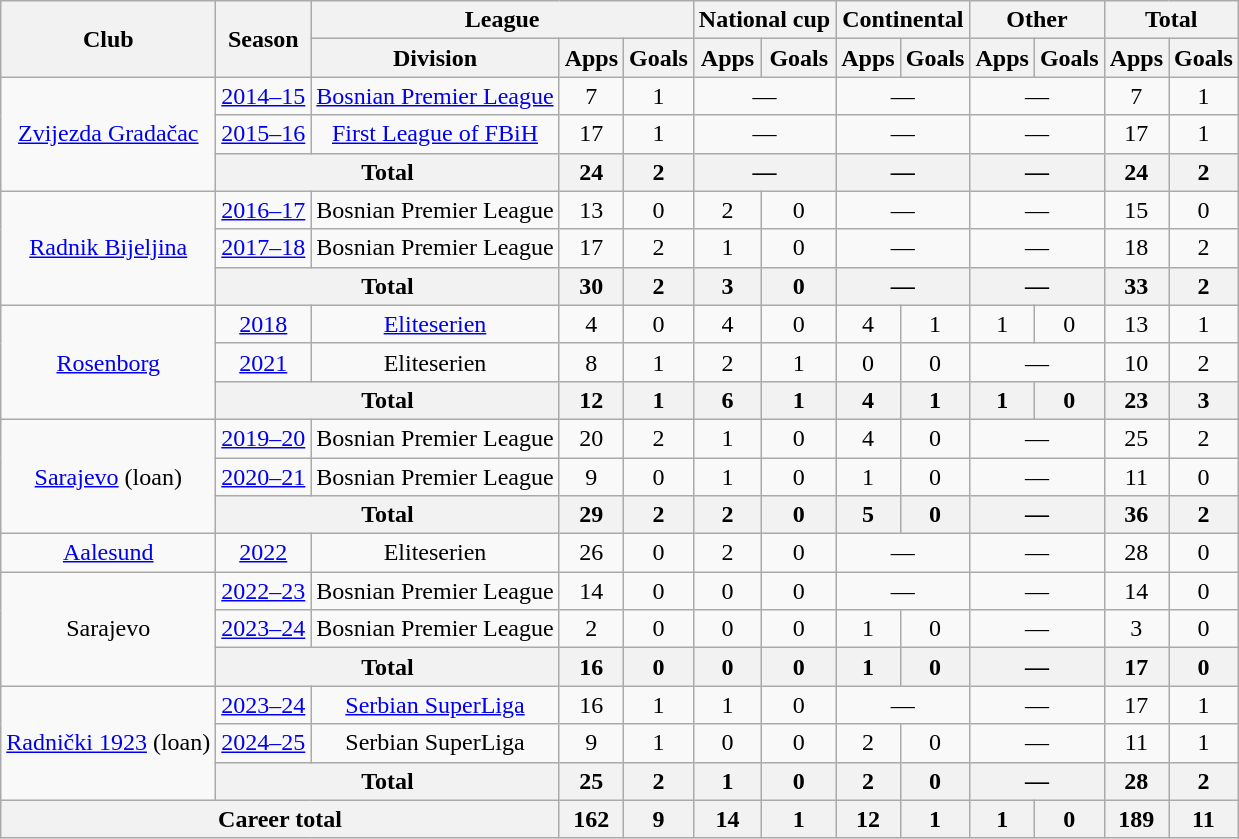<table class="wikitable" style="text-align:center">
<tr>
<th rowspan=2>Club</th>
<th rowspan=2>Season</th>
<th colspan=3>League</th>
<th colspan=2>National cup</th>
<th colspan=2>Continental</th>
<th colspan=2>Other</th>
<th colspan=2>Total</th>
</tr>
<tr>
<th>Division</th>
<th>Apps</th>
<th>Goals</th>
<th>Apps</th>
<th>Goals</th>
<th>Apps</th>
<th>Goals</th>
<th>Apps</th>
<th>Goals</th>
<th>Apps</th>
<th>Goals</th>
</tr>
<tr>
<td rowspan=3><a href='#'>Zvijezda Gradačac</a></td>
<td><a href='#'>2014–15</a></td>
<td><a href='#'>Bosnian Premier League</a></td>
<td>7</td>
<td>1</td>
<td colspan=2>—</td>
<td colspan=2>—</td>
<td colspan=2>—</td>
<td>7</td>
<td>1</td>
</tr>
<tr>
<td><a href='#'>2015–16</a></td>
<td><a href='#'>First League of FBiH</a></td>
<td>17</td>
<td>1</td>
<td colspan=2>—</td>
<td colspan=2>—</td>
<td colspan=2>—</td>
<td>17</td>
<td>1</td>
</tr>
<tr>
<th colspan=2>Total</th>
<th>24</th>
<th>2</th>
<th colspan=2>—</th>
<th colspan=2>—</th>
<th colspan=2>—</th>
<th>24</th>
<th>2</th>
</tr>
<tr>
<td rowspan=3><a href='#'>Radnik Bijeljina</a></td>
<td><a href='#'>2016–17</a></td>
<td>Bosnian Premier League</td>
<td>13</td>
<td>0</td>
<td>2</td>
<td>0</td>
<td colspan=2>—</td>
<td colspan=2>—</td>
<td>15</td>
<td>0</td>
</tr>
<tr>
<td><a href='#'>2017–18</a></td>
<td>Bosnian Premier League</td>
<td>17</td>
<td>2</td>
<td>1</td>
<td>0</td>
<td colspan=2>—</td>
<td colspan=2>—</td>
<td>18</td>
<td>2</td>
</tr>
<tr>
<th colspan=2>Total</th>
<th>30</th>
<th>2</th>
<th>3</th>
<th>0</th>
<th colspan=2>—</th>
<th colspan=2>—</th>
<th>33</th>
<th>2</th>
</tr>
<tr>
<td rowspan=3><a href='#'>Rosenborg</a></td>
<td><a href='#'>2018</a></td>
<td><a href='#'>Eliteserien</a></td>
<td>4</td>
<td>0</td>
<td>4</td>
<td>0</td>
<td>4</td>
<td>1</td>
<td>1</td>
<td>0</td>
<td>13</td>
<td>1</td>
</tr>
<tr>
<td><a href='#'>2021</a></td>
<td>Eliteserien</td>
<td>8</td>
<td>1</td>
<td>2</td>
<td>1</td>
<td>0</td>
<td>0</td>
<td colspan=2>—</td>
<td>10</td>
<td>2</td>
</tr>
<tr>
<th colspan=2>Total</th>
<th>12</th>
<th>1</th>
<th>6</th>
<th>1</th>
<th>4</th>
<th>1</th>
<th>1</th>
<th>0</th>
<th>23</th>
<th>3</th>
</tr>
<tr>
<td rowspan=3><a href='#'>Sarajevo</a> (loan)</td>
<td><a href='#'>2019–20</a></td>
<td>Bosnian Premier League</td>
<td>20</td>
<td>2</td>
<td>1</td>
<td>0</td>
<td>4</td>
<td>0</td>
<td colspan=2>—</td>
<td>25</td>
<td>2</td>
</tr>
<tr>
<td><a href='#'>2020–21</a></td>
<td>Bosnian Premier League</td>
<td>9</td>
<td>0</td>
<td>1</td>
<td>0</td>
<td>1</td>
<td>0</td>
<td colspan=2>—</td>
<td>11</td>
<td>0</td>
</tr>
<tr>
<th colspan=2>Total</th>
<th>29</th>
<th>2</th>
<th>2</th>
<th>0</th>
<th>5</th>
<th>0</th>
<th colspan=2>—</th>
<th>36</th>
<th>2</th>
</tr>
<tr>
<td><a href='#'>Aalesund</a></td>
<td><a href='#'>2022</a></td>
<td>Eliteserien</td>
<td>26</td>
<td>0</td>
<td>2</td>
<td>0</td>
<td colspan=2>—</td>
<td colspan=2>—</td>
<td>28</td>
<td>0</td>
</tr>
<tr>
<td rowspan=3>Sarajevo</td>
<td><a href='#'>2022–23</a></td>
<td>Bosnian Premier League</td>
<td>14</td>
<td>0</td>
<td>0</td>
<td>0</td>
<td colspan=2>—</td>
<td colspan=2>—</td>
<td>14</td>
<td>0</td>
</tr>
<tr>
<td><a href='#'>2023–24</a></td>
<td>Bosnian Premier League</td>
<td>2</td>
<td>0</td>
<td>0</td>
<td>0</td>
<td>1</td>
<td>0</td>
<td colspan=2>—</td>
<td>3</td>
<td>0</td>
</tr>
<tr>
<th colspan=2>Total</th>
<th>16</th>
<th>0</th>
<th>0</th>
<th>0</th>
<th>1</th>
<th>0</th>
<th colspan=2>—</th>
<th>17</th>
<th>0</th>
</tr>
<tr>
<td rowspan=3><a href='#'>Radnički 1923</a> (loan)</td>
<td><a href='#'>2023–24</a></td>
<td><a href='#'>Serbian SuperLiga</a></td>
<td>16</td>
<td>1</td>
<td>1</td>
<td>0</td>
<td colspan=2>—</td>
<td colspan=2>—</td>
<td>17</td>
<td>1</td>
</tr>
<tr>
<td><a href='#'>2024–25</a></td>
<td>Serbian SuperLiga</td>
<td>9</td>
<td>1</td>
<td>0</td>
<td>0</td>
<td>2</td>
<td>0</td>
<td colspan=2>—</td>
<td>11</td>
<td>1</td>
</tr>
<tr>
<th colspan=2>Total</th>
<th>25</th>
<th>2</th>
<th>1</th>
<th>0</th>
<th>2</th>
<th>0</th>
<th colspan=2>—</th>
<th>28</th>
<th>2</th>
</tr>
<tr>
<th colspan=3>Career total</th>
<th>162</th>
<th>9</th>
<th>14</th>
<th>1</th>
<th>12</th>
<th>1</th>
<th>1</th>
<th>0</th>
<th>189</th>
<th>11</th>
</tr>
</table>
